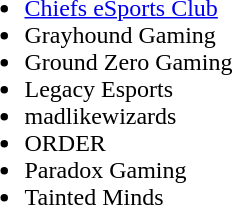<table cellspacing="20">
<tr>
<td valign="top" width="1000px"><br><ul><li><a href='#'>Chiefs eSports Club</a></li><li>Grayhound Gaming</li><li>Ground Zero Gaming</li><li>Legacy Esports</li><li>madlikewizards</li><li>ORDER</li><li>Paradox Gaming</li><li>Tainted Minds</li></ul></td>
</tr>
<tr>
</tr>
</table>
